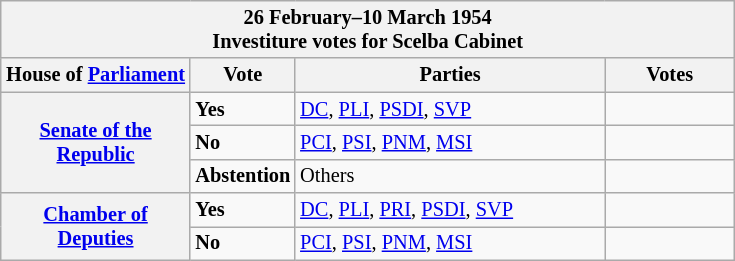<table class="wikitable" style="font-size:85%;">
<tr>
<th colspan="4">26 February–10 March 1954<br>Investiture votes for Scelba Cabinet</th>
</tr>
<tr>
<th width="120">House of <a href='#'>Parliament</a></th>
<th width="60">Vote</th>
<th width="200">Parties</th>
<th width="80" align="center">Votes</th>
</tr>
<tr>
<th rowspan="3"><a href='#'>Senate of the Republic</a><br></th>
<td> <strong>Yes</strong></td>
<td><a href='#'>DC</a>, <a href='#'>PLI</a>, <a href='#'>PSDI</a>, <a href='#'>SVP</a></td>
<td></td>
</tr>
<tr>
<td> <strong>No</strong></td>
<td><a href='#'>PCI</a>, <a href='#'>PSI</a>, <a href='#'>PNM</a>, <a href='#'>MSI</a></td>
<td></td>
</tr>
<tr>
<td><strong>Abstention</strong></td>
<td>Others</td>
<td></td>
</tr>
<tr>
<th rowspan="2"><a href='#'>Chamber of Deputies</a><br></th>
<td> <strong>Yes</strong></td>
<td><a href='#'>DC</a>, <a href='#'>PLI</a>, <a href='#'>PRI</a>, <a href='#'>PSDI</a>, <a href='#'>SVP</a></td>
<td></td>
</tr>
<tr>
<td> <strong>No</strong></td>
<td><a href='#'>PCI</a>, <a href='#'>PSI</a>, <a href='#'>PNM</a>, <a href='#'>MSI</a></td>
<td></td>
</tr>
</table>
